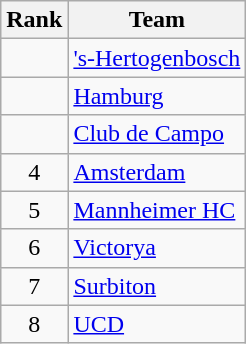<table class=wikitable style="text-align:center">
<tr>
<th>Rank</th>
<th>Team</th>
</tr>
<tr>
<td></td>
<td align=left> <a href='#'>'s-Hertogenbosch</a></td>
</tr>
<tr>
<td></td>
<td align=left> <a href='#'>Hamburg</a></td>
</tr>
<tr>
<td></td>
<td align=left> <a href='#'>Club de Campo</a></td>
</tr>
<tr>
<td>4</td>
<td align=left> <a href='#'>Amsterdam</a></td>
</tr>
<tr>
<td>5</td>
<td align=left> <a href='#'>Mannheimer HC</a></td>
</tr>
<tr>
<td>6</td>
<td align=left> <a href='#'>Victorya</a></td>
</tr>
<tr>
<td>7</td>
<td align=left> <a href='#'>Surbiton</a></td>
</tr>
<tr>
<td>8</td>
<td align=left> <a href='#'>UCD</a></td>
</tr>
</table>
